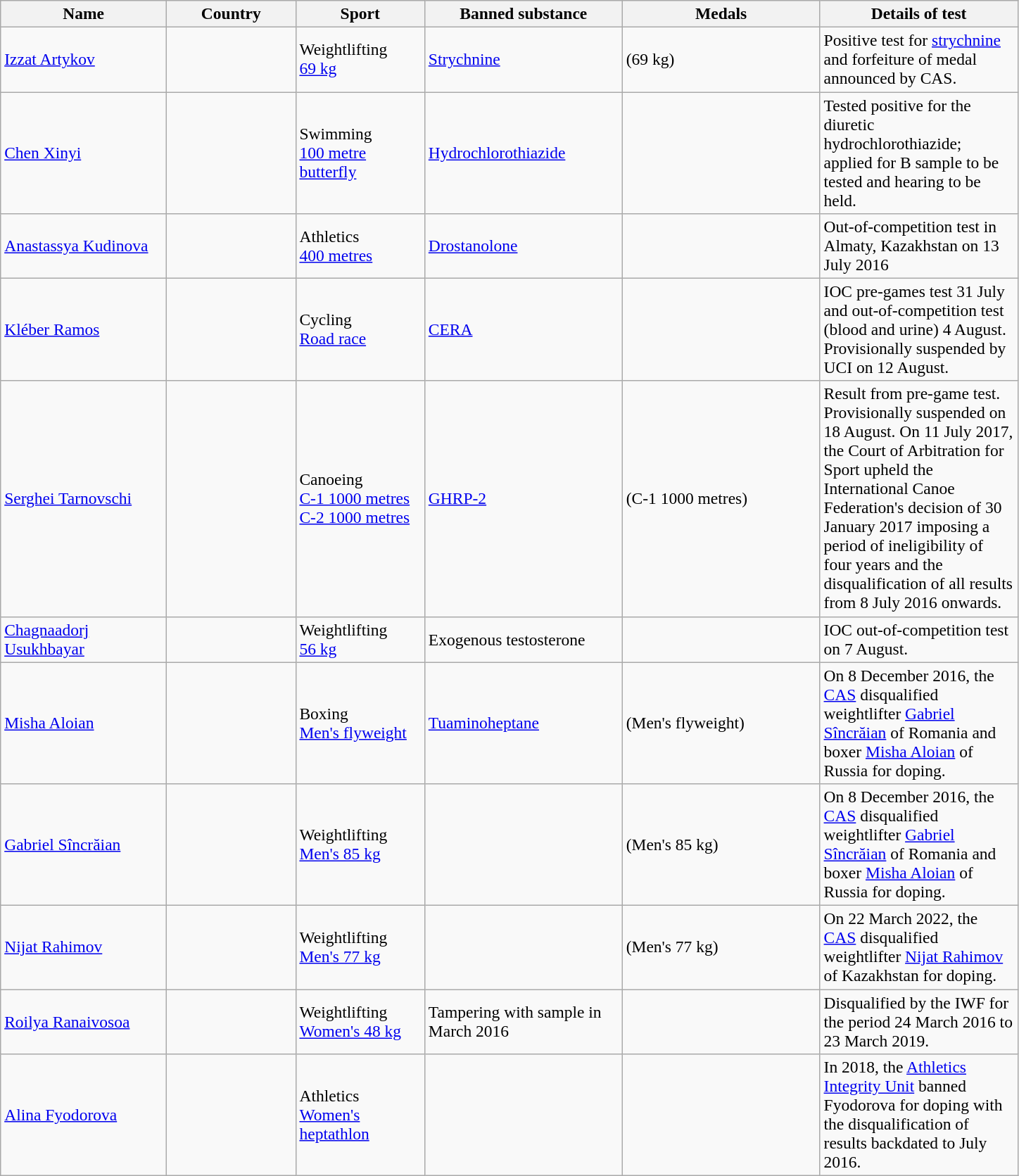<table class="wikitable sortable"  style="font-size:98%; font-size:98%;">
<tr>
<th style="width:150px;">Name</th>
<th style="width:115px;">Country</th>
<th style="width:115px;">Sport</th>
<th style="width:180px;">Banned substance</th>
<th style="width:180px;">Medals</th>
<th style="width:180px;">Details of test</th>
</tr>
<tr>
<td><a href='#'>Izzat Artykov</a></td>
<td></td>
<td>Weightlifting <br> <a href='#'>69 kg</a></td>
<td><a href='#'>Strychnine</a></td>
<td> (69 kg)</td>
<td>Positive test for <a href='#'>strychnine</a> and forfeiture of medal announced by CAS.</td>
</tr>
<tr>
<td><a href='#'>Chen Xinyi</a></td>
<td></td>
<td>Swimming <br> <a href='#'>100 metre butterfly</a></td>
<td><a href='#'>Hydrochlorothiazide</a></td>
<td></td>
<td>Tested positive for the diuretic hydrochlorothiazide; applied for B sample to be tested and hearing to be held.</td>
</tr>
<tr>
<td><a href='#'>Anastassya Kudinova</a></td>
<td></td>
<td>Athletics <br> <a href='#'>400 metres</a></td>
<td><a href='#'>Drostanolone</a></td>
<td></td>
<td>Out-of-competition test in Almaty, Kazakhstan on 13 July 2016</td>
</tr>
<tr>
<td><a href='#'>Kléber Ramos</a></td>
<td></td>
<td>Cycling <br> <a href='#'>Road race</a></td>
<td><a href='#'>CERA</a></td>
<td></td>
<td>IOC pre-games test 31 July and out-of-competition test (blood and urine) 4 August. Provisionally suspended by UCI on 12 August.</td>
</tr>
<tr>
<td><a href='#'>Serghei Tarnovschi</a></td>
<td></td>
<td>Canoeing <br> <a href='#'>C-1 1000 metres</a> <br> <a href='#'>C-2 1000 metres</a></td>
<td><a href='#'>GHRP-2</a></td>
<td> (C-1 1000 metres)</td>
<td>Result from pre-game test. Provisionally suspended on 18 August. On 11 July 2017, the Court of Arbitration for Sport upheld the International Canoe Federation's decision of 30 January 2017 imposing a period of ineligibility of four years and the disqualification of all results from 8 July 2016 onwards.</td>
</tr>
<tr>
<td><a href='#'>Chagnaadorj Usukhbayar</a></td>
<td></td>
<td>Weightlifting <br> <a href='#'>56 kg</a></td>
<td>Exogenous testosterone</td>
<td></td>
<td>IOC out-of-competition test on 7 August.</td>
</tr>
<tr>
<td><a href='#'>Misha Aloian</a></td>
<td></td>
<td>Boxing<br><a href='#'>Men's flyweight</a></td>
<td><a href='#'>Tuaminoheptane</a></td>
<td> (Men's flyweight)</td>
<td>On 8 December 2016, the <a href='#'>CAS</a> disqualified weightlifter <a href='#'>Gabriel Sîncrăian</a> of Romania and boxer <a href='#'>Misha Aloian</a> of Russia for doping.</td>
</tr>
<tr>
<td><a href='#'>Gabriel Sîncrăian</a></td>
<td></td>
<td>Weightlifting<br><a href='#'>Men's 85 kg</a></td>
<td></td>
<td> (Men's 85 kg)</td>
<td>On 8 December 2016, the <a href='#'>CAS</a> disqualified weightlifter <a href='#'>Gabriel Sîncrăian</a> of Romania and boxer <a href='#'>Misha Aloian</a> of Russia for doping.</td>
</tr>
<tr>
<td><a href='#'>Nijat Rahimov</a></td>
<td></td>
<td>Weightlifting<br><a href='#'>Men's 77 kg</a></td>
<td></td>
<td> (Men's 77 kg)</td>
<td>On 22 March 2022, the <a href='#'>CAS</a> disqualified weightlifter <a href='#'>Nijat Rahimov</a> of Kazakhstan for doping.</td>
</tr>
<tr>
<td><a href='#'>Roilya Ranaivosoa</a></td>
<td></td>
<td>Weightlifting<br><a href='#'>Women's 48 kg</a></td>
<td>Tampering with sample in March 2016</td>
<td></td>
<td>Disqualified by the IWF for the period 24 March 2016 to 23 March 2019. </td>
</tr>
<tr>
<td><a href='#'>Alina Fyodorova</a></td>
<td></td>
<td>Athletics<br><a href='#'>Women's heptathlon</a></td>
<td></td>
<td></td>
<td>In 2018, the <a href='#'>Athletics Integrity Unit</a> banned Fyodorova for doping with the disqualification of results backdated to July 2016.</td>
</tr>
</table>
